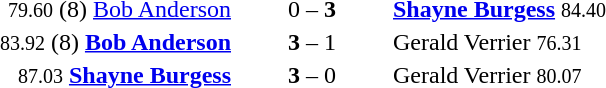<table style="text-align:center">
<tr>
<th width=223></th>
<th width=100></th>
<th width=223></th>
</tr>
<tr>
<td align=right><small>79.60</small> (8) <a href='#'>Bob Anderson</a> </td>
<td>0 – <strong>3</strong></td>
<td align=left> <strong><a href='#'>Shayne Burgess</a></strong> <small>84.40</small></td>
</tr>
<tr>
<td align=right><small>83.92</small> (8) <strong><a href='#'>Bob Anderson</a></strong> </td>
<td><strong>3</strong> – 1</td>
<td align=left> Gerald Verrier <small>76.31</small></td>
</tr>
<tr>
<td align=right><small>87.03</small> <strong><a href='#'>Shayne Burgess</a></strong> </td>
<td><strong>3</strong> – 0</td>
<td align=left> Gerald Verrier <small>80.07</small></td>
</tr>
</table>
